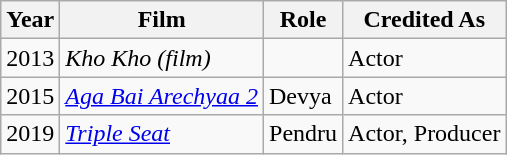<table class="wikitable">
<tr>
<th>Year</th>
<th>Film</th>
<th>Role</th>
<th>Credited As</th>
</tr>
<tr>
<td>2013</td>
<td><em>Kho Kho (film)</em></td>
<td></td>
<td>Actor</td>
</tr>
<tr>
<td>2015</td>
<td><em><a href='#'>Aga Bai Arechyaa 2</a></em></td>
<td>Devya</td>
<td>Actor</td>
</tr>
<tr>
<td>2019</td>
<td><em><a href='#'>Triple Seat</a></em></td>
<td>Pendru</td>
<td>Actor, Producer</td>
</tr>
</table>
